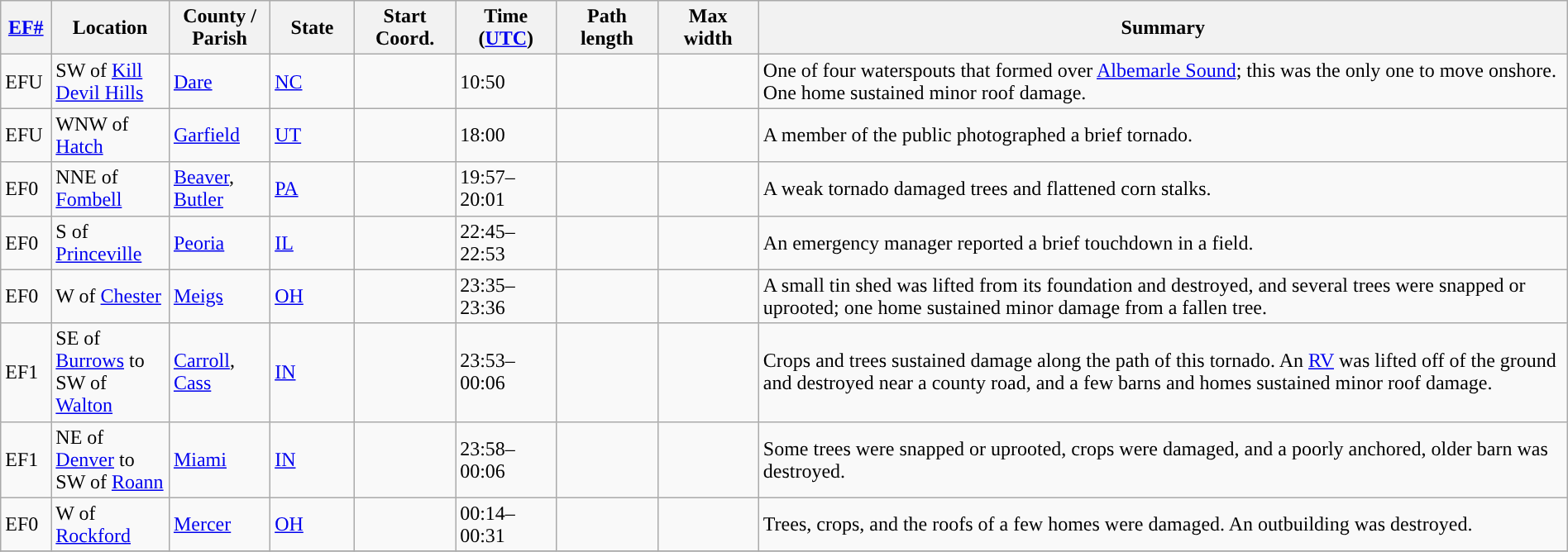<table class="wikitable sortable" style="width:100%;">
<tr>
<th scope="col"  style="width:3%; text-align:center;"><a href='#'>EF#</a></th>
<th scope="col"  style="width:7%; text-align:center;" class="unsortable">Location</th>
<th scope="col"  style="width:6%; text-align:center;" class="unsortable">County / Parish</th>
<th scope="col"  style="width:5%; text-align:center;">State</th>
<th scope="col"  style="width:6%; text-align:center;">Start Coord.</th>
<th scope="col"  style="width:6%; text-align:center;">Time (<a href='#'>UTC</a>)</th>
<th scope="col"  style="width:6%; text-align:center;">Path length</th>
<th scope="col"  style="width:6%; text-align:center;">Max width</th>
<th scope="col" class="unsortable" style="width:48%; text-align:center;">Summary</th>
</tr>
<tr>
<td>EFU</td>
<td>SW of <a href='#'>Kill Devil Hills</a></td>
<td><a href='#'>Dare</a></td>
<td><a href='#'>NC</a></td>
<td></td>
<td>10:50</td>
<td></td>
<td></td>
<td>One of four waterspouts that formed over <a href='#'>Albemarle Sound</a>; this was the only one to move onshore. One home sustained minor roof damage.</td>
</tr>
<tr>
<td>EFU</td>
<td>WNW of <a href='#'>Hatch</a></td>
<td><a href='#'>Garfield</a></td>
<td><a href='#'>UT</a></td>
<td></td>
<td>18:00</td>
<td></td>
<td></td>
<td>A member of the public photographed a brief tornado.</td>
</tr>
<tr>
<td>EF0</td>
<td>NNE of <a href='#'>Fombell</a></td>
<td><a href='#'>Beaver</a>, <a href='#'>Butler</a></td>
<td><a href='#'>PA</a></td>
<td></td>
<td>19:57–20:01</td>
<td></td>
<td></td>
<td>A weak tornado damaged trees and flattened corn stalks.</td>
</tr>
<tr>
<td>EF0</td>
<td>S of <a href='#'>Princeville</a></td>
<td><a href='#'>Peoria</a></td>
<td><a href='#'>IL</a></td>
<td></td>
<td>22:45–22:53</td>
<td></td>
<td></td>
<td>An emergency manager reported a brief touchdown in a field.</td>
</tr>
<tr>
<td>EF0</td>
<td>W of <a href='#'>Chester</a></td>
<td><a href='#'>Meigs</a></td>
<td><a href='#'>OH</a></td>
<td></td>
<td>23:35–23:36</td>
<td></td>
<td></td>
<td>A small tin shed was lifted from its foundation and destroyed, and several trees were snapped or uprooted; one home sustained minor damage from a fallen tree.</td>
</tr>
<tr>
<td>EF1</td>
<td>SE of <a href='#'>Burrows</a> to SW of <a href='#'>Walton</a></td>
<td><a href='#'>Carroll</a>, <a href='#'>Cass</a></td>
<td><a href='#'>IN</a></td>
<td></td>
<td>23:53–00:06</td>
<td></td>
<td></td>
<td>Crops and trees sustained damage along the path of this tornado. An <a href='#'>RV</a> was lifted off of the ground and destroyed near a county road, and a few barns and homes sustained minor roof damage.</td>
</tr>
<tr>
<td>EF1</td>
<td>NE of <a href='#'>Denver</a> to SW of <a href='#'>Roann</a></td>
<td><a href='#'>Miami</a></td>
<td><a href='#'>IN</a></td>
<td></td>
<td>23:58–00:06</td>
<td></td>
<td></td>
<td>Some trees were snapped or uprooted, crops were damaged, and a poorly anchored, older barn was destroyed.</td>
</tr>
<tr>
<td>EF0</td>
<td>W of <a href='#'>Rockford</a></td>
<td><a href='#'>Mercer</a></td>
<td><a href='#'>OH</a></td>
<td></td>
<td>00:14–00:31</td>
<td></td>
<td></td>
<td>Trees, crops, and the roofs of a few homes were damaged. An outbuilding was destroyed.</td>
</tr>
<tr>
</tr>
</table>
